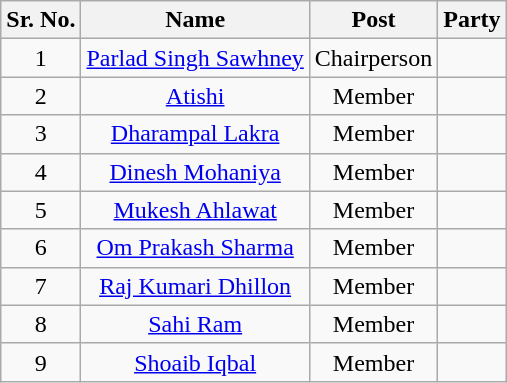<table class="wikitable sortable">
<tr>
<th>Sr. No.</th>
<th>Name</th>
<th>Post</th>
<th colspan="2">Party</th>
</tr>
<tr align="center">
<td>1</td>
<td><a href='#'>Parlad Singh Sawhney</a></td>
<td>Chairperson</td>
<td></td>
</tr>
<tr align="center">
<td>2</td>
<td><a href='#'>Atishi</a></td>
<td>Member</td>
<td></td>
</tr>
<tr align="center">
<td>3</td>
<td><a href='#'>Dharampal Lakra</a></td>
<td>Member</td>
<td></td>
</tr>
<tr align="center">
<td>4</td>
<td><a href='#'>Dinesh Mohaniya</a></td>
<td>Member</td>
<td></td>
</tr>
<tr align="center">
<td>5</td>
<td><a href='#'>Mukesh Ahlawat</a></td>
<td>Member</td>
<td></td>
</tr>
<tr align="center">
<td>6</td>
<td><a href='#'>Om Prakash Sharma</a></td>
<td>Member</td>
<td></td>
</tr>
<tr align="center">
<td>7</td>
<td><a href='#'>Raj Kumari Dhillon</a></td>
<td>Member</td>
<td></td>
</tr>
<tr align="center">
<td>8</td>
<td><a href='#'>Sahi Ram</a></td>
<td>Member</td>
<td></td>
</tr>
<tr align="center">
<td>9</td>
<td><a href='#'>Shoaib Iqbal</a></td>
<td>Member</td>
<td></td>
</tr>
</table>
